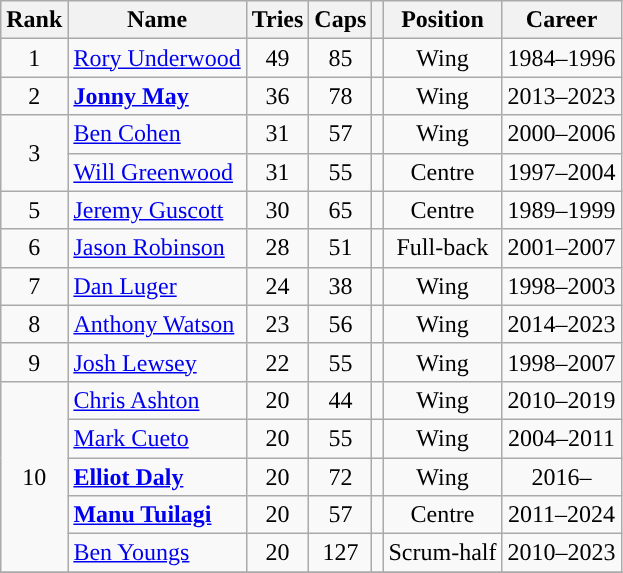<table class="wikitable sortable" style="text-align:center">
<tr>
<th>Rank</th>
<th>Name</th>
<th>Tries</th>
<th>Caps</th>
<th></th>
<th>Position</th>
<th>Career</th>
</tr>
<tr>
<td>1</td>
<td align="left"><a href='#'>Rory Underwood</a></td>
<td>49</td>
<td>85</td>
<td></td>
<td>Wing</td>
<td>1984–1996</td>
</tr>
<tr>
<td>2</td>
<td align="left"><strong><a href='#'>Jonny May</a></strong></td>
<td>36</td>
<td>78</td>
<td></td>
<td>Wing</td>
<td>2013–2023</td>
</tr>
<tr>
<td rowspan="2”">3</td>
<td align="left"><a href='#'>Ben Cohen</a></td>
<td>31</td>
<td>57</td>
<td></td>
<td>Wing</td>
<td>2000–2006</td>
</tr>
<tr>
<td align="left"><a href='#'>Will Greenwood</a></td>
<td>31</td>
<td>55</td>
<td></td>
<td>Centre</td>
<td>1997–2004</td>
</tr>
<tr>
<td>5</td>
<td align="left"><a href='#'>Jeremy Guscott</a></td>
<td>30</td>
<td>65</td>
<td></td>
<td>Centre</td>
<td>1989–1999</td>
</tr>
<tr>
<td>6</td>
<td align="left"><a href='#'>Jason Robinson</a></td>
<td>28</td>
<td>51</td>
<td></td>
<td>Full-back</td>
<td>2001–2007</td>
</tr>
<tr>
<td>7</td>
<td align="left"><a href='#'>Dan Luger</a></td>
<td>24</td>
<td>38</td>
<td></td>
<td>Wing</td>
<td>1998–2003</td>
</tr>
<tr>
<td>8</td>
<td align="left"><a href='#'>Anthony Watson</a></td>
<td>23</td>
<td>56</td>
<td></td>
<td>Wing</td>
<td>2014–2023</td>
</tr>
<tr>
<td>9</td>
<td align="left"><a href='#'>Josh Lewsey</a></td>
<td>22</td>
<td>55</td>
<td></td>
<td>Wing</td>
<td>1998–2007</td>
</tr>
<tr>
<td rowspan="5”">10</td>
<td align="left"><a href='#'>Chris Ashton</a></td>
<td>20</td>
<td>44</td>
<td></td>
<td>Wing</td>
<td>2010–2019</td>
</tr>
<tr>
<td align="left"><a href='#'>Mark Cueto</a></td>
<td>20</td>
<td>55</td>
<td></td>
<td>Wing</td>
<td>2004–2011</td>
</tr>
<tr>
<td align="left"><strong><a href='#'>Elliot Daly</a></strong></td>
<td>20</td>
<td>72</td>
<td></td>
<td>Wing</td>
<td>2016–</td>
</tr>
<tr>
<td align="left"><strong><a href='#'>Manu Tuilagi</a></strong></td>
<td>20</td>
<td>57</td>
<td></td>
<td>Centre</td>
<td>2011–2024</td>
</tr>
<tr>
<td align="left"><a href='#'>Ben Youngs</a></td>
<td>20</td>
<td>127</td>
<td></td>
<td>Scrum-half</td>
<td>2010–2023</td>
</tr>
<tr>
</tr>
</table>
